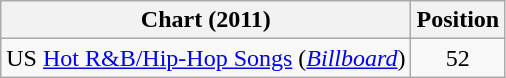<table class="wikitable">
<tr>
<th>Chart (2011)</th>
<th>Position</th>
</tr>
<tr>
<td>US <a href='#'>Hot R&B/Hip-Hop Songs</a> (<a href='#'><em>Billboard</em></a>)</td>
<td style="text-align:center;">52</td>
</tr>
</table>
